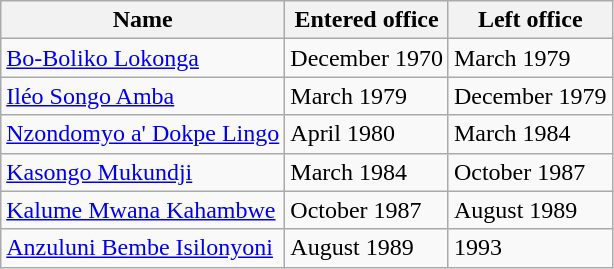<table class="wikitable">
<tr>
<th>Name</th>
<th>Entered office</th>
<th>Left office</th>
</tr>
<tr>
<td><a href='#'>Bo-Boliko Lokonga</a></td>
<td>December 1970</td>
<td>March 1979</td>
</tr>
<tr>
<td><a href='#'>Iléo Songo Amba</a></td>
<td>March 1979</td>
<td>December 1979</td>
</tr>
<tr>
<td><a href='#'>Nzondomyo a' Dokpe Lingo</a></td>
<td>April 1980</td>
<td>March 1984</td>
</tr>
<tr>
<td><a href='#'>Kasongo Mukundji</a></td>
<td>March 1984</td>
<td>October 1987</td>
</tr>
<tr>
<td><a href='#'>Kalume Mwana Kahambwe</a></td>
<td>October 1987</td>
<td>August 1989</td>
</tr>
<tr>
<td><a href='#'>Anzuluni Bembe Isilonyoni</a></td>
<td>August 1989</td>
<td>1993</td>
</tr>
</table>
